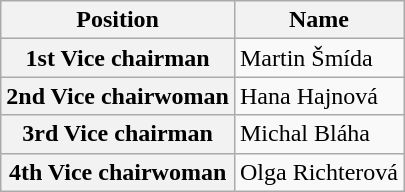<table class="wikitable">
<tr>
<th>Position</th>
<th>Name</th>
</tr>
<tr>
<th>1st Vice chairman</th>
<td>Martin Šmída</td>
</tr>
<tr>
<th>2nd Vice chairwoman</th>
<td>Hana Hajnová</td>
</tr>
<tr>
<th>3rd Vice chairman</th>
<td>Michal Bláha</td>
</tr>
<tr>
<th>4th Vice chairwoman</th>
<td>Olga Richterová</td>
</tr>
</table>
